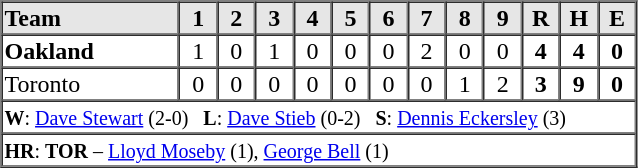<table border=1 cellspacing=0 width=425 style="margin-left:3em;">
<tr style="text-align:center; background-color:#e6e6e6;">
<th align=left width=28%>Team</th>
<th width=6%>1</th>
<th width=6%>2</th>
<th width=6%>3</th>
<th width=6%>4</th>
<th width=6%>5</th>
<th width=6%>6</th>
<th width=6%>7</th>
<th width=6%>8</th>
<th width=6%>9</th>
<th width=6%>R</th>
<th width=6%>H</th>
<th width=6%>E</th>
</tr>
<tr style="text-align:center;">
<td align=left><strong>Oakland</strong></td>
<td>1</td>
<td>0</td>
<td>1</td>
<td>0</td>
<td>0</td>
<td>0</td>
<td>2</td>
<td>0</td>
<td>0</td>
<td><strong>4</strong></td>
<td><strong>4</strong></td>
<td><strong>0</strong></td>
</tr>
<tr style="text-align:center;">
<td align=left>Toronto</td>
<td>0</td>
<td>0</td>
<td>0</td>
<td>0</td>
<td>0</td>
<td>0</td>
<td>0</td>
<td>1</td>
<td>2</td>
<td><strong>3</strong></td>
<td><strong>9</strong></td>
<td><strong>0</strong></td>
</tr>
<tr style="text-align:left;">
<td colspan=13><small><strong>W</strong>: <a href='#'>Dave Stewart</a> (2-0)   <strong>L</strong>: <a href='#'>Dave Stieb</a> (0-2)   <strong>S</strong>: <a href='#'>Dennis Eckersley</a> (3)   </small></td>
</tr>
<tr style="text-align:left;">
<td colspan=13><small><strong>HR</strong>: <strong>TOR</strong> – <a href='#'>Lloyd Moseby</a> (1), <a href='#'>George Bell</a> (1)</small></td>
</tr>
</table>
